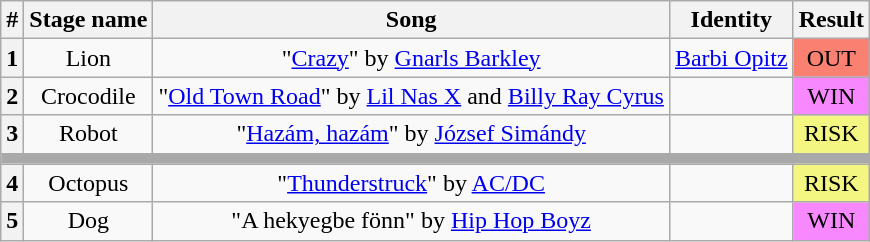<table class="wikitable plainrowheaders" style="text-align: center">
<tr>
<th>#</th>
<th>Stage name</th>
<th>Song</th>
<th>Identity</th>
<th>Result</th>
</tr>
<tr>
<th>1</th>
<td>Lion</td>
<td>"<a href='#'>Crazy</a>" by <a href='#'>Gnarls Barkley</a></td>
<td><a href='#'>Barbi Opitz</a></td>
<td bgcolor="salmon">OUT</td>
</tr>
<tr>
<th>2</th>
<td>Crocodile</td>
<td>"<a href='#'>Old Town Road</a>" by <a href='#'>Lil Nas X</a> and <a href='#'>Billy Ray Cyrus</a></td>
<td></td>
<td bgcolor="F888FD">WIN</td>
</tr>
<tr>
<th>3</th>
<td>Robot</td>
<td>"<a href='#'>Hazám, hazám</a>" by <a href='#'>József Simándy</a></td>
<td></td>
<td bgcolor="F3F781">RISK</td>
</tr>
<tr>
<th colspan="5" style="background:darkgrey"></th>
</tr>
<tr>
<th>4</th>
<td>Octopus</td>
<td>"<a href='#'>Thunderstruck</a>" by <a href='#'>AC/DC</a></td>
<td></td>
<td bgcolor="F3F781">RISK</td>
</tr>
<tr>
<th>5</th>
<td>Dog</td>
<td>"A hekyegbe fönn" by <a href='#'>Hip Hop Boyz</a></td>
<td></td>
<td bgcolor="F888FD">WIN</td>
</tr>
</table>
